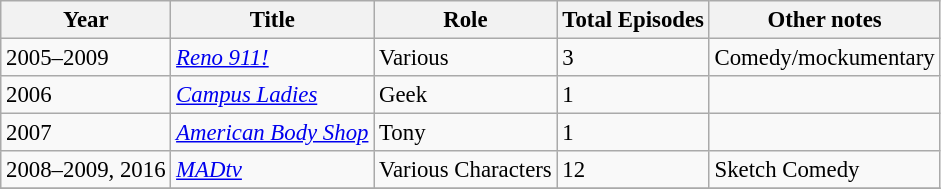<table class="wikitable" style="font-size: 95%;">
<tr>
<th>Year</th>
<th>Title</th>
<th>Role</th>
<th>Total Episodes</th>
<th>Other notes</th>
</tr>
<tr>
<td>2005–2009</td>
<td><em><a href='#'>Reno 911!</a></em></td>
<td>Various</td>
<td>3</td>
<td>Comedy/mockumentary</td>
</tr>
<tr>
<td>2006</td>
<td><em><a href='#'>Campus Ladies</a></em></td>
<td>Geek</td>
<td>1</td>
<td></td>
</tr>
<tr>
<td>2007</td>
<td><em><a href='#'>American Body Shop</a></em></td>
<td>Tony</td>
<td>1</td>
<td></td>
</tr>
<tr>
<td>2008–2009, 2016</td>
<td><em><a href='#'>MADtv</a></em></td>
<td>Various Characters</td>
<td>12</td>
<td>Sketch Comedy</td>
</tr>
<tr>
</tr>
</table>
